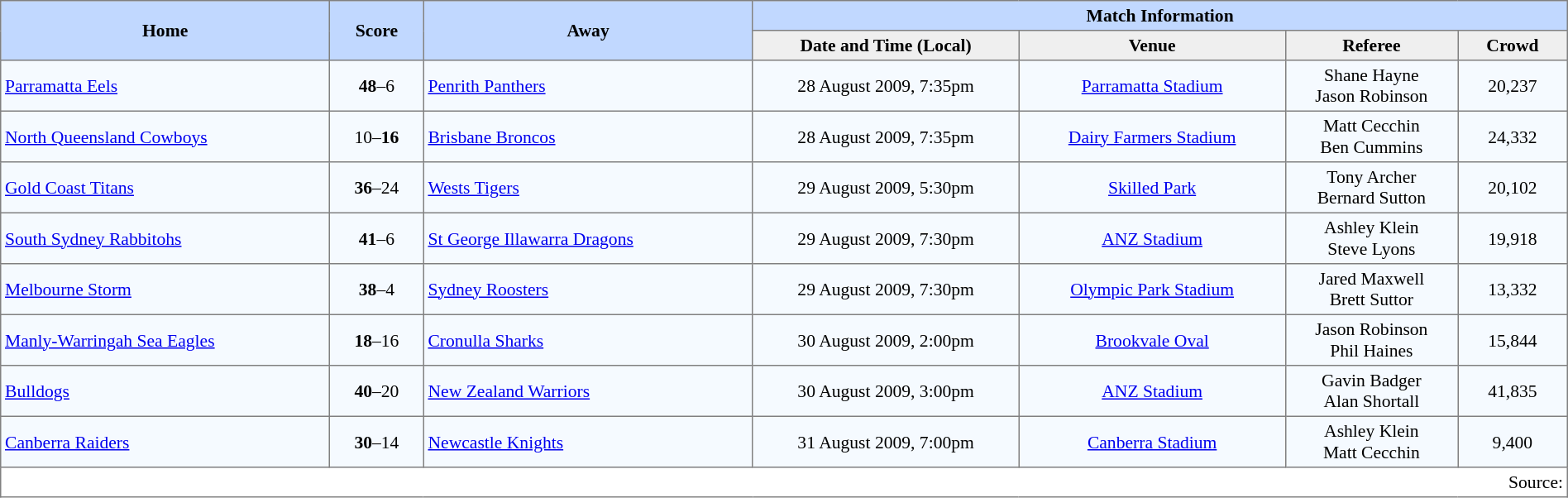<table border="1" cellpadding="3" cellspacing="0" style="border-collapse:collapse; font-size:90%; width:100%;">
<tr style="background:#c1d8ff;">
<th rowspan="2" style="width:21%;">Home</th>
<th rowspan="2" style="width:6%;">Score</th>
<th rowspan="2" style="width:21%;">Away</th>
<th colspan=6>Match Information</th>
</tr>
<tr style="background:#efefef;">
<th width=17%>Date and Time (Local)</th>
<th width=17%>Venue</th>
<th width=11%>Referee</th>
<th width=7%>Crowd</th>
</tr>
<tr style="text-align:center; background:#f5faff;">
<td align=left> <a href='#'>Parramatta Eels</a></td>
<td><strong>48</strong>–6</td>
<td align=left> <a href='#'>Penrith Panthers</a></td>
<td>28 August 2009, 7:35pm</td>
<td><a href='#'>Parramatta Stadium</a></td>
<td>Shane Hayne<br>Jason Robinson</td>
<td>20,237</td>
</tr>
<tr style="text-align:center; background:#f5faff;">
<td align=left> <a href='#'>North Queensland Cowboys</a></td>
<td>10–<strong>16</strong></td>
<td align=left> <a href='#'>Brisbane Broncos</a></td>
<td>28 August 2009, 7:35pm</td>
<td><a href='#'>Dairy Farmers Stadium</a></td>
<td>Matt Cecchin<br>Ben Cummins</td>
<td>24,332</td>
</tr>
<tr style="text-align:center; background:#f5faff;">
<td align=left> <a href='#'>Gold Coast Titans</a></td>
<td><strong>36</strong>–24</td>
<td align=left> <a href='#'>Wests Tigers</a></td>
<td>29 August 2009, 5:30pm</td>
<td><a href='#'>Skilled Park</a></td>
<td>Tony Archer<br>Bernard Sutton</td>
<td>20,102</td>
</tr>
<tr style="text-align:center; background:#f5faff;">
<td align=left> <a href='#'>South Sydney Rabbitohs</a></td>
<td><strong>41</strong>–6</td>
<td align=left> <a href='#'>St George Illawarra Dragons</a></td>
<td>29 August 2009, 7:30pm</td>
<td><a href='#'>ANZ Stadium</a></td>
<td>Ashley Klein<br>Steve Lyons</td>
<td>19,918</td>
</tr>
<tr style="text-align:center; background:#f5faff;">
<td align=left> <a href='#'>Melbourne Storm</a></td>
<td><strong>38</strong>–4</td>
<td align=left> <a href='#'>Sydney Roosters</a></td>
<td>29 August 2009, 7:30pm</td>
<td><a href='#'>Olympic Park Stadium</a></td>
<td>Jared Maxwell<br>Brett Suttor</td>
<td>13,332</td>
</tr>
<tr style="text-align:center; background:#f5faff;">
<td align=left> <a href='#'>Manly-Warringah Sea Eagles</a></td>
<td><strong>18</strong>–16</td>
<td align=left> <a href='#'>Cronulla Sharks</a></td>
<td>30 August 2009, 2:00pm</td>
<td><a href='#'>Brookvale Oval</a></td>
<td>Jason Robinson<br> Phil Haines</td>
<td>15,844</td>
</tr>
<tr style="text-align:center; background:#f5faff;">
<td align=left> <a href='#'>Bulldogs</a></td>
<td><strong>40</strong>–20</td>
<td align=left> <a href='#'>New Zealand Warriors</a></td>
<td>30 August 2009, 3:00pm</td>
<td><a href='#'>ANZ Stadium</a></td>
<td>Gavin Badger<br>Alan Shortall</td>
<td>41,835</td>
</tr>
<tr style="text-align:center; background:#f5faff;">
<td align=left> <a href='#'>Canberra Raiders</a></td>
<td><strong>30</strong>–14</td>
<td align=left> <a href='#'>Newcastle Knights</a></td>
<td>31 August 2009, 7:00pm</td>
<td><a href='#'>Canberra Stadium</a></td>
<td>Ashley Klein<br>Matt Cecchin</td>
<td>9,400</td>
</tr>
<tr>
<td colspan="7" style="text-align:right;">Source: </td>
</tr>
</table>
